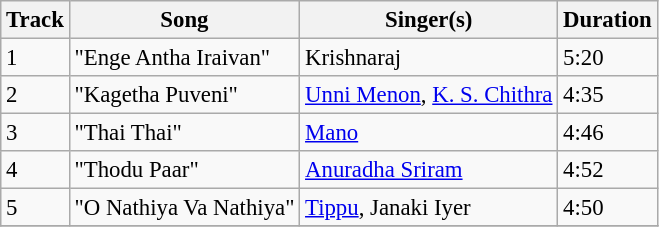<table class="wikitable" style="font-size:95%;">
<tr>
<th>Track</th>
<th>Song</th>
<th>Singer(s)</th>
<th>Duration</th>
</tr>
<tr>
<td>1</td>
<td>"Enge Antha Iraivan"</td>
<td>Krishnaraj</td>
<td>5:20</td>
</tr>
<tr>
<td>2</td>
<td>"Kagetha Puveni"</td>
<td><a href='#'>Unni Menon</a>, <a href='#'>K. S. Chithra</a></td>
<td>4:35</td>
</tr>
<tr>
<td>3</td>
<td>"Thai Thai"</td>
<td><a href='#'>Mano</a></td>
<td>4:46</td>
</tr>
<tr>
<td>4</td>
<td>"Thodu Paar"</td>
<td><a href='#'>Anuradha Sriram</a></td>
<td>4:52</td>
</tr>
<tr>
<td>5</td>
<td>"O Nathiya Va Nathiya"</td>
<td><a href='#'>Tippu</a>, Janaki Iyer</td>
<td>4:50</td>
</tr>
<tr>
</tr>
</table>
